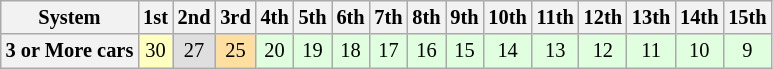<table class="wikitable" style="font-size:85%; text-align:center;">
<tr>
<th>System</th>
<th>1st</th>
<th>2nd</th>
<th>3rd</th>
<th>4th</th>
<th>5th</th>
<th>6th</th>
<th>7th</th>
<th>8th</th>
<th>9th</th>
<th>10th</th>
<th>11th</th>
<th>12th</th>
<th>13th</th>
<th>14th</th>
<th>15th</th>
</tr>
<tr>
<th>3 or More cars</th>
<td style="background:#ffffbf;">30</td>
<td style="background:#dfdfdf;">27</td>
<td style="background:#ffdf9f;">25</td>
<td style="background:#dfffdf;">20</td>
<td style="background:#dfffdf;">19</td>
<td style="background:#dfffdf;">18</td>
<td style="background:#dfffdf;">17</td>
<td style="background:#dfffdf;">16</td>
<td style="background:#dfffdf;">15</td>
<td style="background:#dfffdf;">14</td>
<td style="background:#dfffdf;">13</td>
<td style="background:#dfffdf;">12</td>
<td style="background:#dfffdf;">11</td>
<td style="background:#dfffdf;">10</td>
<td style="background:#dfffdf;">9</td>
</tr>
</table>
